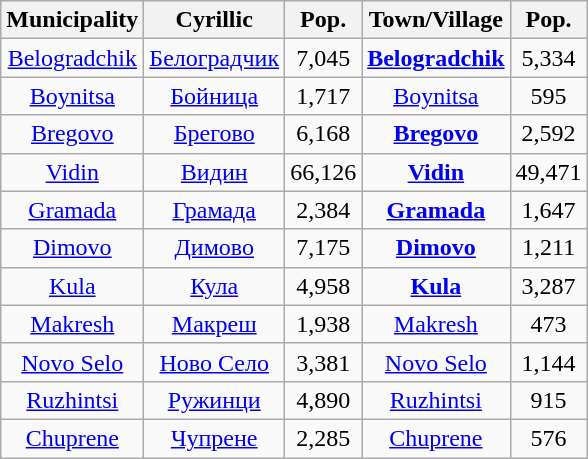<table class="wikitable sortable">
<tr>
<th>Municipality</th>
<th>Cyrillic</th>
<th>Pop.</th>
<th>Town/Village</th>
<th>Pop.</th>
</tr>
<tr>
<td align="center"><a href='#'>Belogradchik</a></td>
<td align="center"><a href='#'>Белоградчик</a></td>
<td align="center">7,045</td>
<td align="center"><strong><a href='#'>Belogradchik</a></strong></td>
<td align="center">5,334</td>
</tr>
<tr>
<td align="center"><a href='#'>Boynitsa</a></td>
<td align="center"><a href='#'>Бойница</a></td>
<td align="center">1,717</td>
<td align="center"><a href='#'>Boynitsa</a></td>
<td align="center">595</td>
</tr>
<tr>
<td align="center"><a href='#'>Bregovo</a></td>
<td align="center"><a href='#'>Брегово</a></td>
<td align="center">6,168</td>
<td align="center"><strong><a href='#'>Bregovo</a></strong></td>
<td align="center">2,592</td>
</tr>
<tr>
<td align="center"><a href='#'>Vidin</a></td>
<td align="center"><a href='#'>Видин</a></td>
<td align="center">66,126</td>
<td align="center"><strong><a href='#'>Vidin</a></strong></td>
<td align="center">49,471</td>
</tr>
<tr>
<td align="center"><a href='#'>Gramada</a></td>
<td align="center"><a href='#'>Грамада</a></td>
<td align="center">2,384</td>
<td align="center"><strong><a href='#'>Gramada</a></strong></td>
<td align="center">1,647</td>
</tr>
<tr>
<td align="center"><a href='#'>Dimovo</a></td>
<td align="center"><a href='#'>Димово</a></td>
<td align="center">7,175</td>
<td align="center"><strong><a href='#'>Dimovo</a></strong></td>
<td align="center">1,211</td>
</tr>
<tr>
<td align="center"><a href='#'>Kula</a></td>
<td align="center"><a href='#'>Кула</a></td>
<td align="center">4,958</td>
<td align="center"><strong><a href='#'>Kula</a></strong></td>
<td align="center">3,287</td>
</tr>
<tr>
<td align="center"><a href='#'>Makresh</a></td>
<td align="center"><a href='#'>Макреш</a></td>
<td align="center">1,938</td>
<td align="center"><a href='#'>Makresh</a></td>
<td align="center">473</td>
</tr>
<tr>
<td align="center"><a href='#'>Novo Selo</a></td>
<td align="center"><a href='#'>Ново Село</a></td>
<td align="center">3,381</td>
<td align="center"><a href='#'>Novo Selo</a></td>
<td align="center">1,144</td>
</tr>
<tr>
<td align="center"><a href='#'>Ruzhintsi</a></td>
<td align="center"><a href='#'>Ружинци</a></td>
<td align="center">4,890</td>
<td align="center"><a href='#'>Ruzhintsi</a></td>
<td align="center">915</td>
</tr>
<tr>
<td align="center"><a href='#'>Chuprene</a></td>
<td align="center"><a href='#'>Чупрене</a></td>
<td align="center">2,285</td>
<td align="center"><a href='#'>Chuprene</a></td>
<td align="center">576</td>
</tr>
</table>
